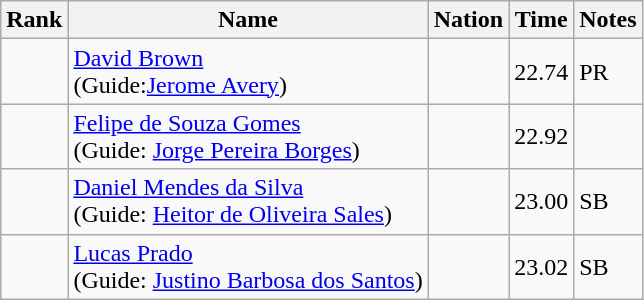<table class="wikitable sortable">
<tr>
<th>Rank</th>
<th>Name</th>
<th>Nation</th>
<th>Time</th>
<th>Notes</th>
</tr>
<tr>
<td></td>
<td><a href='#'>David Brown</a><br>(Guide:<a href='#'>Jerome Avery</a>)</td>
<td></td>
<td>22.74</td>
<td>PR</td>
</tr>
<tr>
<td></td>
<td><a href='#'>Felipe de Souza Gomes</a><br>(Guide: <a href='#'>Jorge Pereira Borges</a>)</td>
<td></td>
<td>22.92</td>
<td></td>
</tr>
<tr>
<td></td>
<td><a href='#'>Daniel Mendes da Silva</a><br>(Guide: <a href='#'>Heitor de Oliveira Sales</a>)</td>
<td></td>
<td>23.00</td>
<td>SB</td>
</tr>
<tr>
<td></td>
<td><a href='#'>Lucas Prado</a><br>(Guide: <a href='#'>Justino Barbosa dos Santos</a>)</td>
<td></td>
<td>23.02</td>
<td>SB</td>
</tr>
</table>
